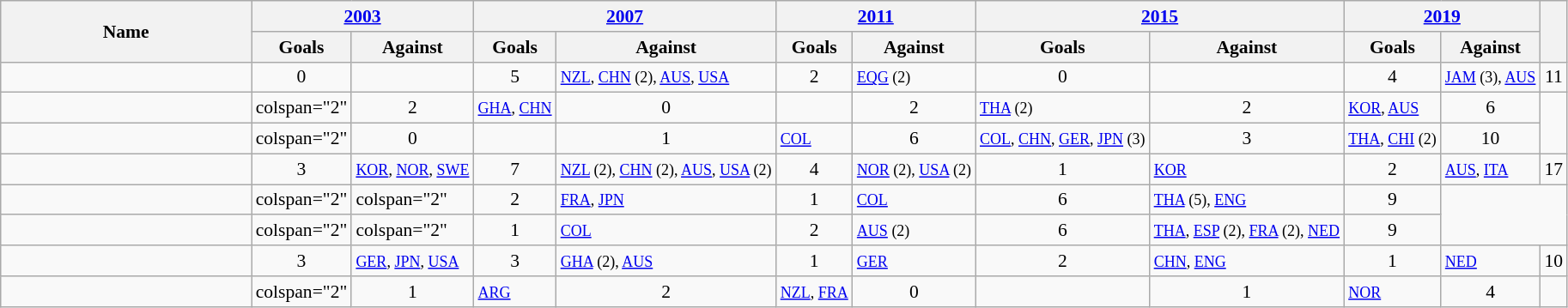<table class="wikitable sortable" style="font-size: 90%;">
<tr>
<th rowspan="2" width="16%">Name<br></th>
<th colspan="2"> <a href='#'>2003</a></th>
<th colspan="2"> <a href='#'>2007</a></th>
<th colspan="2"> <a href='#'>2011</a></th>
<th colspan="2"> <a href='#'>2015</a></th>
<th colspan="2"> <a href='#'>2019</a></th>
<th rowspan="2"></th>
</tr>
<tr>
<th>Goals</th>
<th class="unsortable">Against</th>
<th>Goals</th>
<th class="unsortable">Against</th>
<th>Goals</th>
<th class="unsortable">Against</th>
<th>Goals</th>
<th class="unsortable">Against</th>
<th>Goals</th>
<th class="unsortable">Against</th>
</tr>
<tr>
<td></td>
<td align="center">0</td>
<td></td>
<td align="center">5</td>
<td><small><a href='#'>NZL</a>, <a href='#'>CHN</a> (2), <a href='#'>AUS</a>, <a href='#'>USA</a></small></td>
<td align="center">2</td>
<td><small><a href='#'>EQG</a> (2)</small></td>
<td align="center">0</td>
<td></td>
<td align="center">4</td>
<td><small><a href='#'>JAM</a> (3), <a href='#'>AUS</a></small></td>
<td align="center">11</td>
</tr>
<tr>
<td></td>
<td>colspan="2" </td>
<td align="center">2</td>
<td><small><a href='#'>GHA</a>, <a href='#'>CHN</a></small></td>
<td align="center">0</td>
<td></td>
<td align="center">2</td>
<td><small><a href='#'>THA</a> (2)</small></td>
<td align="center">2</td>
<td><small><a href='#'>KOR</a>, <a href='#'>AUS</a></small></td>
<td align="center">6</td>
</tr>
<tr>
<td></td>
<td>colspan="2" </td>
<td align="center">0</td>
<td></td>
<td align="center">1</td>
<td><small><a href='#'>COL</a></small></td>
<td align="center">6</td>
<td><small><a href='#'>COL</a>, <a href='#'>CHN</a>, <a href='#'>GER</a>, <a href='#'>JPN</a> (3)</small></td>
<td align="center">3</td>
<td><small><a href='#'>THA</a>, <a href='#'>CHI</a> (2)</small></td>
<td align="center">10</td>
</tr>
<tr>
<td></td>
<td align="center">3</td>
<td><small><a href='#'>KOR</a>, <a href='#'>NOR</a>, <a href='#'>SWE</a></small></td>
<td align="center">7</td>
<td><small><a href='#'>NZL</a> (2), <a href='#'>CHN</a> (2), <a href='#'>AUS</a>, <a href='#'>USA</a> (2)</small></td>
<td align="center">4</td>
<td><small><a href='#'>NOR</a> (2), <a href='#'>USA</a> (2)</small></td>
<td align="center">1</td>
<td><small><a href='#'>KOR</a></small></td>
<td align="center">2</td>
<td><small><a href='#'>AUS</a>, <a href='#'>ITA</a></small></td>
<td align="center">17</td>
</tr>
<tr>
<td></td>
<td>colspan="2" </td>
<td>colspan="2" </td>
<td align="center">2</td>
<td><small><a href='#'>FRA</a>, <a href='#'>JPN</a></small></td>
<td align="center">1</td>
<td><small><a href='#'>COL</a></small></td>
<td align="center">6</td>
<td><small><a href='#'>THA</a> (5), <a href='#'>ENG</a></small></td>
<td align="center">9</td>
</tr>
<tr>
<td></td>
<td>colspan="2" </td>
<td>colspan="2" </td>
<td align="center">1</td>
<td><small><a href='#'>COL</a></small></td>
<td align="center">2</td>
<td><small><a href='#'>AUS</a> (2)</small></td>
<td align="center">6</td>
<td><small><a href='#'>THA</a>, <a href='#'>ESP</a> (2), <a href='#'>FRA</a> (2), <a href='#'>NED</a></small></td>
<td align="center">9</td>
</tr>
<tr>
<td></td>
<td align="center">3</td>
<td><small><a href='#'>GER</a>, <a href='#'>JPN</a>, <a href='#'>USA</a></small></td>
<td align="center">3</td>
<td><small><a href='#'>GHA</a> (2), <a href='#'>AUS</a></small></td>
<td align="center">1</td>
<td><small><a href='#'>GER</a></small></td>
<td align="center">2</td>
<td><small><a href='#'>CHN</a>, <a href='#'>ENG</a></small></td>
<td align="center">1</td>
<td><small><a href='#'>NED</a></small></td>
<td align="center">10</td>
</tr>
<tr>
<td></td>
<td>colspan="2" </td>
<td align="center">1</td>
<td><small><a href='#'>ARG</a></small></td>
<td align="center">2</td>
<td><small><a href='#'>NZL</a>, <a href='#'>FRA</a></small></td>
<td align="center">0</td>
<td></td>
<td align="center">1</td>
<td><small><a href='#'>NOR</a></small></td>
<td align="center">4</td>
</tr>
</table>
